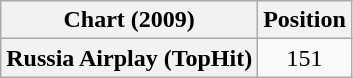<table class="wikitable plainrowheaders" style="text-align:center;">
<tr>
<th scope="col">Chart (2009)</th>
<th scope="col">Position</th>
</tr>
<tr>
<th scope="row">Russia Airplay (TopHit)</th>
<td>151</td>
</tr>
</table>
